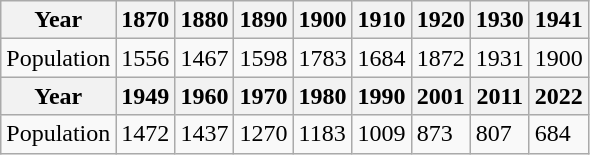<table class="wikitable">
<tr>
<th>Year</th>
<th>1870</th>
<th>1880</th>
<th>1890</th>
<th>1900</th>
<th>1910</th>
<th>1920</th>
<th>1930</th>
<th>1941</th>
</tr>
<tr>
<td>Population</td>
<td>1556</td>
<td>1467</td>
<td>1598</td>
<td>1783</td>
<td>1684</td>
<td>1872</td>
<td>1931</td>
<td>1900</td>
</tr>
<tr>
<th>Year</th>
<th>1949</th>
<th>1960</th>
<th>1970</th>
<th>1980</th>
<th>1990</th>
<th>2001</th>
<th>2011</th>
<th>2022</th>
</tr>
<tr>
<td>Population</td>
<td>1472</td>
<td>1437</td>
<td>1270</td>
<td>1183</td>
<td>1009</td>
<td>873</td>
<td>807</td>
<td>684</td>
</tr>
</table>
